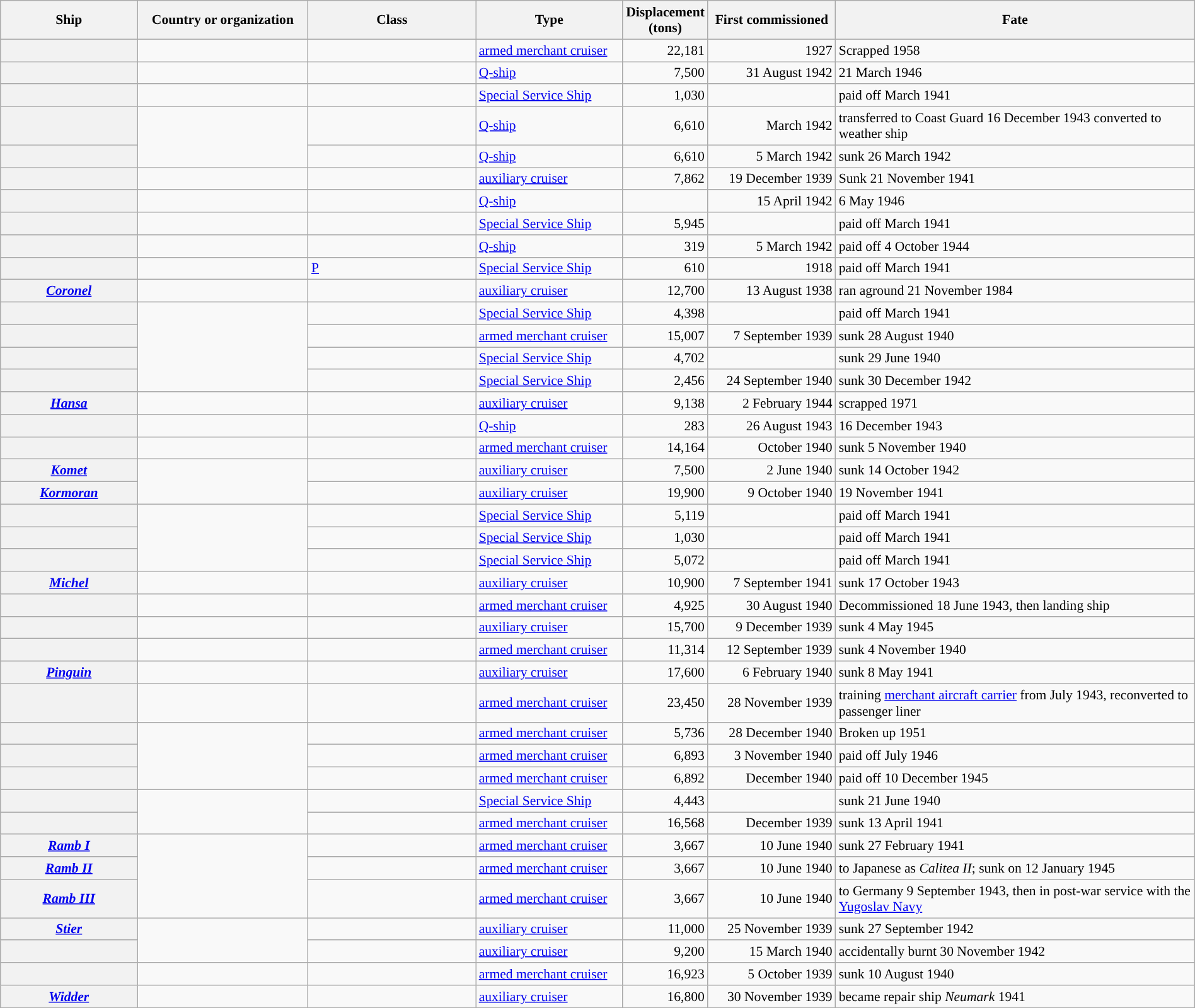<table class="wikitable sortable plainrowheaders" style="width:100%; font-size: 90%">
<tr>
<th scope="col" style="width:12%;">Ship</th>
<th scope="col" style="width:15%;">Country or organization</th>
<th scope="col" style="width:15%;">Class</th>
<th scope="col" style="width:13%;">Type</th>
<th scope="col" style="width:2%;">Displacement (tons)</th>
<th scope="col" style="width:11%;">First commissioned</th>
<th scope="col" style="width:32%;">Fate</th>
</tr>
<tr>
<th scope="row"></th>
<td></td>
<td></td>
<td><a href='#'>armed merchant cruiser</a></td>
<td style="text-align:right;">22,181</td>
<td style="text-align:right;">1927</td>
<td>Scrapped 1958</td>
</tr>
<tr>
<th scope="row"></th>
<td></td>
<td></td>
<td><a href='#'>Q-ship</a></td>
<td style="text-align:right;">7,500</td>
<td style="text-align:right;">31 August 1942</td>
<td>21 March 1946</td>
</tr>
<tr>
<th scope="row"></th>
<td></td>
<td></td>
<td><a href='#'>Special Service Ship</a></td>
<td style="text-align:right;">1,030</td>
<td style="text-align:right;"></td>
<td>paid off March 1941</td>
</tr>
<tr>
<th scope="row"></th>
<td rowspan="2"></td>
<td></td>
<td><a href='#'>Q-ship</a></td>
<td style="text-align:right;">6,610</td>
<td style="text-align:right;">March 1942</td>
<td>transferred to Coast Guard 16 December 1943 converted to weather ship</td>
</tr>
<tr>
<th scope="row"></th>
<td></td>
<td><a href='#'>Q-ship</a></td>
<td style="text-align:right;">6,610</td>
<td style="text-align:right;">5 March 1942</td>
<td>sunk 26 March 1942</td>
</tr>
<tr>
<th scope="row"></th>
<td></td>
<td></td>
<td><a href='#'>auxiliary cruiser</a></td>
<td style="text-align:right;">7,862</td>
<td style="text-align:right;">19 December 1939</td>
<td>Sunk 21 November 1941</td>
</tr>
<tr>
<th scope="row"></th>
<td></td>
<td></td>
<td><a href='#'>Q-ship</a></td>
<td style="text-align:right;"></td>
<td style="text-align:right;">15 April 1942</td>
<td>6 May 1946</td>
</tr>
<tr>
<th scope="row"></th>
<td></td>
<td></td>
<td><a href='#'>Special Service Ship</a></td>
<td style="text-align:right;">5,945</td>
<td style="text-align:right;"></td>
<td>paid off March 1941</td>
</tr>
<tr>
<th scope="row"></th>
<td></td>
<td></td>
<td><a href='#'>Q-ship</a></td>
<td style="text-align:right;">319</td>
<td style="text-align:right;">5 March 1942</td>
<td>paid off 4 October 1944</td>
</tr>
<tr>
<th scope="row"></th>
<td></td>
<td><a href='#'>P</a></td>
<td><a href='#'>Special Service Ship</a></td>
<td style="text-align:right;">610</td>
<td style="text-align:right;">1918</td>
<td>paid off March 1941</td>
</tr>
<tr>
<th scope="row"><em><a href='#'>Coronel</a></em></th>
<td></td>
<td></td>
<td><a href='#'>auxiliary cruiser</a></td>
<td style="text-align:right;">12,700</td>
<td style="text-align:right;">13 August 1938</td>
<td>ran aground 21 November 1984</td>
</tr>
<tr>
<th scope="row"></th>
<td rowspan="4"></td>
<td></td>
<td><a href='#'>Special Service Ship</a></td>
<td style="text-align:right;">4,398</td>
<td style="text-align:right;"></td>
<td>paid off March 1941</td>
</tr>
<tr>
<th scope="row"></th>
<td></td>
<td><a href='#'>armed merchant cruiser</a></td>
<td style="text-align:right;">15,007</td>
<td style="text-align:right;">7 September 1939</td>
<td>sunk 28 August 1940</td>
</tr>
<tr>
<th scope="row"></th>
<td></td>
<td><a href='#'>Special Service Ship</a></td>
<td style="text-align:right;">4,702</td>
<td style="text-align:right;"></td>
<td>sunk 29 June 1940</td>
</tr>
<tr>
<th scope="row"></th>
<td></td>
<td><a href='#'>Special Service Ship</a></td>
<td style="text-align:right;">2,456</td>
<td style="text-align:right;">24 September 1940</td>
<td>sunk 30 December 1942</td>
</tr>
<tr>
<th scope="row"><a href='#'><em>Hansa</em></a></th>
<td></td>
<td></td>
<td><a href='#'>auxiliary cruiser</a></td>
<td style="text-align:right;">9,138</td>
<td style="text-align:right;">2 February 1944</td>
<td>scrapped 1971</td>
</tr>
<tr>
<th scope="row"></th>
<td></td>
<td></td>
<td><a href='#'>Q-ship</a></td>
<td style="text-align:right;">283</td>
<td style="text-align:right;">26 August 1943</td>
<td>16 December 1943</td>
</tr>
<tr>
<th scope="row"></th>
<td></td>
<td></td>
<td><a href='#'>armed merchant cruiser</a></td>
<td style="text-align:right;">14,164</td>
<td style="text-align:right;">October 1940</td>
<td>sunk 5 November 1940</td>
</tr>
<tr>
<th scope="row"><a href='#'><em>Komet</em></a></th>
<td rowspan="2"></td>
<td></td>
<td><a href='#'>auxiliary cruiser</a></td>
<td style="text-align:right;">7,500</td>
<td style="text-align:right;">2 June 1940</td>
<td>sunk 14 October 1942</td>
</tr>
<tr>
<th scope="row"><em><a href='#'>Kormoran</a></em></th>
<td></td>
<td><a href='#'>auxiliary cruiser</a></td>
<td style="text-align:right;">19,900</td>
<td style="text-align:right;">9 October 1940</td>
<td>19 November 1941</td>
</tr>
<tr>
<th scope="row"></th>
<td rowspan="3"></td>
<td></td>
<td><a href='#'>Special Service Ship</a></td>
<td style="text-align:right;">5,119</td>
<td style="text-align:right;"></td>
<td>paid off March 1941</td>
</tr>
<tr>
<th scope="row"></th>
<td></td>
<td><a href='#'>Special Service Ship</a></td>
<td style="text-align:right;">1,030</td>
<td style="text-align:right;"></td>
<td>paid off March 1941</td>
</tr>
<tr>
<th scope="row"></th>
<td></td>
<td><a href='#'>Special Service Ship</a></td>
<td style="text-align:right;">5,072</td>
<td style="text-align:right;"></td>
<td>paid off March 1941</td>
</tr>
<tr>
<th scope="row"><em><a href='#'>Michel</a></em></th>
<td></td>
<td></td>
<td><a href='#'>auxiliary cruiser</a></td>
<td style="text-align:right;">10,900</td>
<td style="text-align:right;">7 September 1941</td>
<td>sunk 17 October 1943</td>
</tr>
<tr>
<th scope="row"></th>
<td></td>
<td></td>
<td><a href='#'>armed merchant cruiser</a></td>
<td style="text-align:right;">4,925</td>
<td style="text-align:right;">30 August 1940</td>
<td>Decommissioned 18 June 1943, then landing ship</td>
</tr>
<tr>
<th scope="row"></th>
<td></td>
<td></td>
<td><a href='#'>auxiliary cruiser</a></td>
<td style="text-align:right;">15,700</td>
<td style="text-align:right;">9 December 1939</td>
<td>sunk 4 May 1945</td>
</tr>
<tr>
<th scope="row"></th>
<td></td>
<td></td>
<td><a href='#'>armed merchant cruiser</a></td>
<td style="text-align:right;">11,314</td>
<td style="text-align:right;">12 September 1939</td>
<td>sunk 4 November 1940</td>
</tr>
<tr>
<th scope="row"><a href='#'><em>Pinguin</em></a></th>
<td></td>
<td></td>
<td><a href='#'>auxiliary cruiser</a></td>
<td style="text-align:right;">17,600</td>
<td style="text-align:right;">6 February 1940</td>
<td>sunk 8 May 1941</td>
</tr>
<tr>
<th scope="row"></th>
<td></td>
<td></td>
<td><a href='#'>armed merchant cruiser</a></td>
<td style="text-align:right;">23,450</td>
<td style="text-align:right;">28 November 1939</td>
<td>training <a href='#'>merchant aircraft carrier</a> from July 1943, reconverted to passenger liner</td>
</tr>
<tr>
<th scope="row"></th>
<td rowspan="3"></td>
<td></td>
<td><a href='#'>armed merchant cruiser</a></td>
<td style="text-align:right;">5,736</td>
<td style="text-align:right;">28 December 1940</td>
<td>Broken up 1951</td>
</tr>
<tr>
<th scope="row"></th>
<td></td>
<td><a href='#'>armed merchant cruiser</a></td>
<td style="text-align:right;">6,893</td>
<td style="text-align:right;">3 November 1940</td>
<td>paid off July 1946</td>
</tr>
<tr>
<th scope="row"></th>
<td></td>
<td><a href='#'>armed merchant cruiser</a></td>
<td style="text-align:right;">6,892</td>
<td style="text-align:right;">December 1940</td>
<td>paid off 10 December 1945</td>
</tr>
<tr>
<th scope="row"></th>
<td rowspan="2"></td>
<td></td>
<td><a href='#'>Special Service Ship</a></td>
<td style="text-align:right;">4,443</td>
<td style="text-align:right;"></td>
<td>sunk 21 June 1940</td>
</tr>
<tr>
<th scope="row"></th>
<td></td>
<td><a href='#'>armed merchant cruiser</a></td>
<td style="text-align:right;">16,568</td>
<td style="text-align:right;">December 1939</td>
<td>sunk 13 April 1941</td>
</tr>
<tr>
<th scope="row"><em><a href='#'>Ramb I</a></em></th>
<td rowspan="3"></td>
<td></td>
<td><a href='#'>armed merchant cruiser</a></td>
<td style="text-align:right;">3,667</td>
<td style="text-align:right;">10 June 1940</td>
<td>sunk 27 February 1941</td>
</tr>
<tr>
<th scope="row"><em><a href='#'>Ramb II</a></em></th>
<td></td>
<td><a href='#'>armed merchant cruiser</a></td>
<td style="text-align:right;">3,667</td>
<td style="text-align:right;">10 June 1940</td>
<td>to Japanese as <em>Calitea II</em>; sunk on 12 January 1945</td>
</tr>
<tr>
<th scope="row"><em><a href='#'>Ramb III</a></em></th>
<td></td>
<td><a href='#'>armed merchant cruiser</a></td>
<td style="text-align:right;">3,667</td>
<td style="text-align:right;">10 June 1940</td>
<td>to Germany 9 September 1943, then in post-war service with the <a href='#'>Yugoslav Navy</a></td>
</tr>
<tr>
<th scope="row"><a href='#'><em>Stier</em></a></th>
<td rowspan="2"></td>
<td></td>
<td><a href='#'>auxiliary cruiser</a></td>
<td style="text-align:right;">11,000</td>
<td style="text-align:right;">25 November 1939</td>
<td>sunk 27 September 1942</td>
</tr>
<tr>
<th scope="row"></th>
<td></td>
<td><a href='#'>auxiliary cruiser</a></td>
<td style="text-align:right;">9,200</td>
<td style="text-align:right;">15 March 1940</td>
<td>accidentally burnt 30 November 1942</td>
</tr>
<tr>
<th scope="row"></th>
<td></td>
<td></td>
<td><a href='#'>armed merchant cruiser</a></td>
<td style="text-align:right;">16,923</td>
<td style="text-align:right;">5 October 1939</td>
<td>sunk 10 August 1940</td>
</tr>
<tr>
<th scope="row"><a href='#'><em>Widder</em></a></th>
<td></td>
<td></td>
<td><a href='#'>auxiliary cruiser</a></td>
<td style="text-align:right;">16,800</td>
<td style="text-align:right;">30 November 1939</td>
<td>became repair ship <em>Neumark</em> 1941</td>
</tr>
</table>
